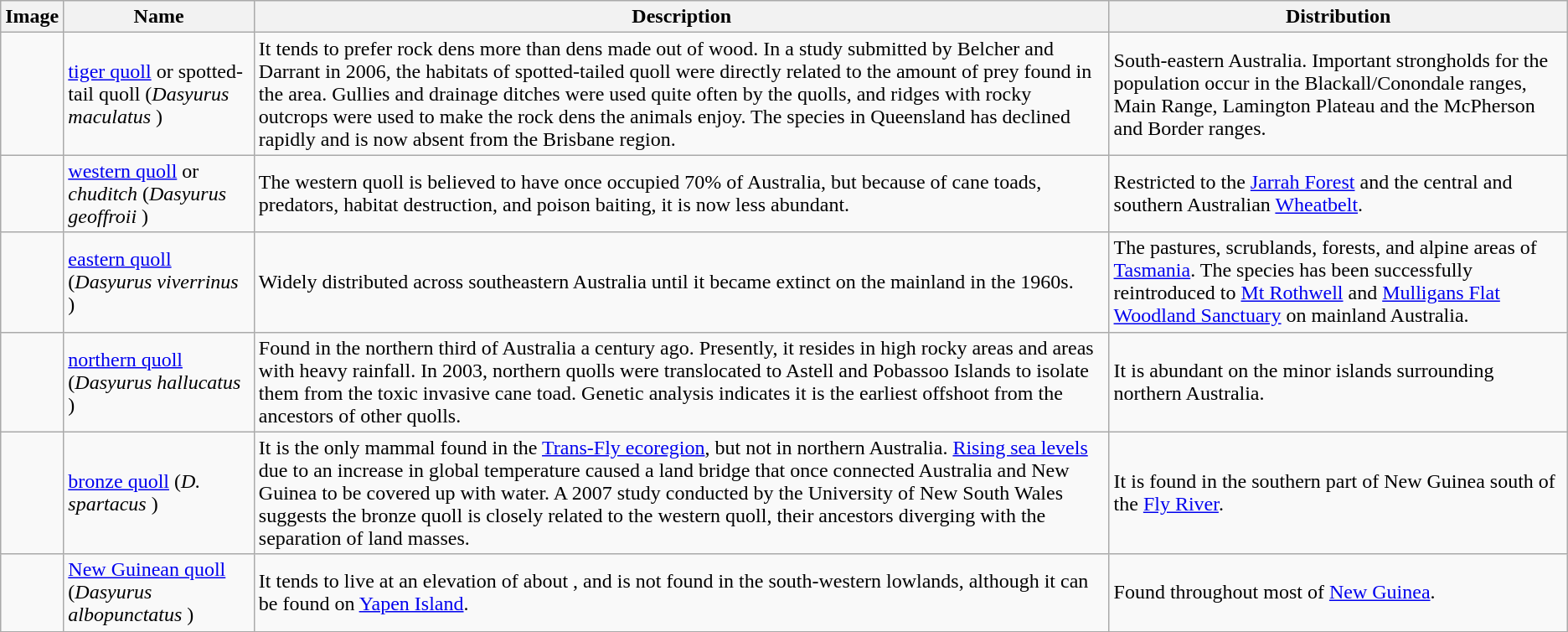<table class="wikitable">
<tr>
<th>Image</th>
<th>Name</th>
<th>Description</th>
<th>Distribution</th>
</tr>
<tr>
<td></td>
<td><a href='#'>tiger quoll</a> or spotted-tail quoll (<em>Dasyurus maculatus</em> )</td>
<td>It tends to prefer rock dens more than dens made out of wood. In a study submitted by Belcher and Darrant in 2006, the habitats of spotted-tailed quoll were directly related to the amount of prey found in the area. Gullies and drainage ditches were used quite often by the quolls, and ridges with rocky outcrops were used to make the rock dens the animals enjoy. The species in Queensland has declined rapidly and is now absent from the Brisbane region.</td>
<td>South-eastern Australia. Important strongholds for the population occur in the Blackall/Conondale ranges, Main Range, Lamington Plateau and the McPherson and Border ranges.</td>
</tr>
<tr>
<td></td>
<td><a href='#'>western quoll</a> or <em>chuditch</em> (<em>Dasyurus geoffroii</em> )</td>
<td>The western quoll is believed to have once occupied 70% of Australia, but because of cane toads, predators, habitat destruction, and poison baiting, it is now less abundant.</td>
<td>Restricted to the <a href='#'>Jarrah Forest</a> and the central and southern Australian <a href='#'>Wheatbelt</a>.</td>
</tr>
<tr>
<td></td>
<td><a href='#'>eastern quoll</a> (<em>Dasyurus viverrinus</em> )</td>
<td>Widely distributed across southeastern Australia until it became extinct on the mainland in the 1960s.</td>
<td>The pastures, scrublands, forests, and alpine areas of <a href='#'>Tasmania</a>. The species has been successfully reintroduced to <a href='#'>Mt Rothwell</a> and <a href='#'>Mulligans Flat Woodland Sanctuary</a> on mainland Australia.</td>
</tr>
<tr>
<td></td>
<td><a href='#'>northern quoll</a> (<em>Dasyurus hallucatus</em> )</td>
<td>Found in the northern third of Australia a century ago. Presently, it resides in high rocky areas and areas with heavy rainfall. In 2003, northern quolls were translocated to Astell and Pobassoo Islands to isolate them from the toxic invasive cane toad. Genetic analysis indicates it is the earliest offshoot from the ancestors of other quolls.</td>
<td>It is abundant on the minor islands surrounding northern Australia.</td>
</tr>
<tr>
<td></td>
<td><a href='#'>bronze quoll</a> (<em>D. spartacus</em> )</td>
<td>It is the only mammal found in the <a href='#'>Trans-Fly ecoregion</a>, but not in northern Australia.  <a href='#'>Rising sea levels</a> due to an increase in global temperature caused a land bridge that once connected Australia and New Guinea to be covered up with water. A 2007 study conducted by the University of New South Wales suggests the bronze quoll is closely related to the western quoll, their ancestors diverging with the separation of land masses.</td>
<td>It is found in the southern part of New Guinea south of the <a href='#'>Fly River</a>.</td>
</tr>
<tr>
<td></td>
<td><a href='#'>New Guinean quoll</a> (<em>Dasyurus albopunctatus</em> )</td>
<td>It tends to live at an elevation of about , and is not found in the south-western lowlands, although it can be found on <a href='#'>Yapen Island</a>.</td>
<td>Found throughout most of <a href='#'>New Guinea</a>.</td>
</tr>
<tr>
</tr>
</table>
